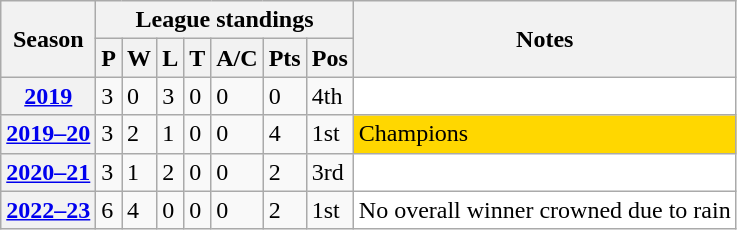<table class="wikitable sortable">
<tr>
<th scope="col" rowspan="2">Season</th>
<th scope="col" colspan="7">League standings</th>
<th scope="col" rowspan="2">Notes</th>
</tr>
<tr>
<th scope="col">P</th>
<th scope="col">W</th>
<th scope="col">L</th>
<th scope="col">T</th>
<th scope="col">A/C</th>
<th scope="col">Pts</th>
<th scope="col">Pos</th>
</tr>
<tr>
<th scope="row"><a href='#'>2019</a></th>
<td>3</td>
<td>0</td>
<td>3</td>
<td>0</td>
<td>0</td>
<td>0</td>
<td>4th</td>
<td style="background: white;"></td>
</tr>
<tr>
<th scope="row"><a href='#'>2019–20</a></th>
<td>3</td>
<td>2</td>
<td>1</td>
<td>0</td>
<td>0</td>
<td>4</td>
<td>1st</td>
<td style="background: gold;">Champions</td>
</tr>
<tr>
<th scope="row"><a href='#'>2020–21</a></th>
<td>3</td>
<td>1</td>
<td>2</td>
<td>0</td>
<td>0</td>
<td>2</td>
<td>3rd</td>
<td style="background: white;"></td>
</tr>
<tr>
<th scope="row"><a href='#'>2022–23</a></th>
<td>6</td>
<td>4</td>
<td>0</td>
<td>0</td>
<td>0</td>
<td>2</td>
<td>1st</td>
<td style="background: white;">No overall winner crowned due to rain</td>
</tr>
</table>
